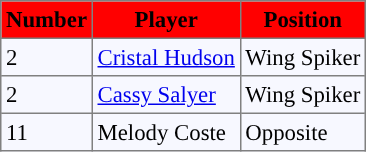<table bgcolor="#f7f8ff" cellpadding="3" cellspacing="0" border="1" style="font-size: 95%; border: gray solid 1px; border-collapse: collapse;">
<tr bgcolor="#ff0000">
<td align=center><strong>Number</strong></td>
<td align=center><strong>Player</strong></td>
<td align=center><strong>Position</strong></td>
</tr>
<tr align="left">
<td>2</td>
<td> <a href='#'>Cristal Hudson</a></td>
<td>Wing Spiker</td>
</tr>
<tr align="left">
<td>2</td>
<td> <a href='#'>Cassy Salyer</a></td>
<td>Wing Spiker</td>
</tr>
<tr align="left">
<td>11</td>
<td> Melody Coste</td>
<td>Opposite</td>
</tr>
</table>
